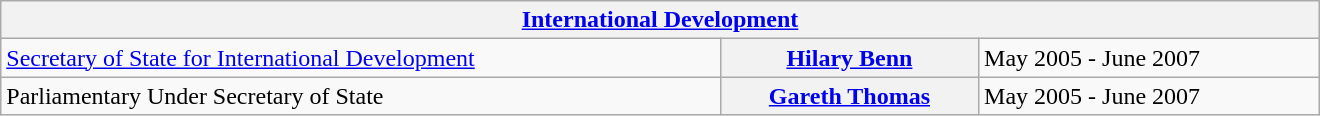<table class="wikitable plainrowheaders"  width=100% style="max-width:55em;">
<tr>
<th colspan=4><a href='#'>International Development</a></th>
</tr>
<tr>
<td><a href='#'>Secretary of State for International Development</a></td>
<th Scope="row" style="font-weight:bold;"><a href='#'>Hilary Benn</a></th>
<td>May 2005 - June 2007</td>
</tr>
<tr>
<td>Parliamentary Under Secretary of State</td>
<th scope="row"><a href='#'>Gareth Thomas</a></th>
<td>May 2005 - June 2007</td>
</tr>
</table>
